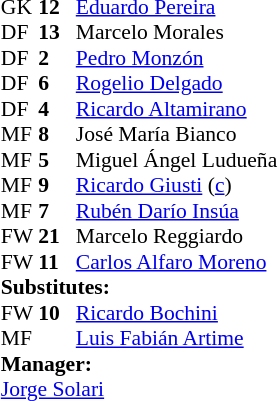<table style="font-size:90%; margin:0.2em auto;" cellspacing="0" cellpadding="0">
<tr>
<th width="25"></th>
<th width="25"></th>
</tr>
<tr>
<td>GK</td>
<td><strong>12</strong></td>
<td> <a href='#'>Eduardo Pereira</a></td>
</tr>
<tr>
<td>DF</td>
<td><strong>13</strong></td>
<td> Marcelo Morales</td>
</tr>
<tr>
<td>DF</td>
<td><strong>2</strong></td>
<td> <a href='#'>Pedro Monzón</a></td>
</tr>
<tr>
<td>DF</td>
<td><strong>6</strong></td>
<td> <a href='#'>Rogelio Delgado</a></td>
</tr>
<tr>
<td>DF</td>
<td><strong>4</strong></td>
<td> <a href='#'>Ricardo Altamirano</a></td>
</tr>
<tr>
<td>MF</td>
<td><strong>8</strong></td>
<td> José María Bianco</td>
</tr>
<tr>
<td>MF</td>
<td><strong>5</strong></td>
<td> Miguel Ángel Ludueña</td>
</tr>
<tr>
<td>MF</td>
<td><strong>9</strong></td>
<td> <a href='#'>Ricardo Giusti</a> (<a href='#'>c</a>)</td>
</tr>
<tr>
<td>MF</td>
<td><strong>7</strong></td>
<td> <a href='#'>Rubén Darío Insúa</a></td>
</tr>
<tr>
<td>FW</td>
<td><strong>21</strong></td>
<td> Marcelo Reggiardo</td>
<td></td>
<td></td>
</tr>
<tr>
<td>FW</td>
<td><strong>11</strong></td>
<td> <a href='#'>Carlos Alfaro Moreno</a></td>
<td></td>
<td></td>
</tr>
<tr>
<td colspan=3><strong>Substitutes:</strong></td>
</tr>
<tr>
<td>FW</td>
<td><strong>10</strong></td>
<td> <a href='#'>Ricardo Bochini</a></td>
<td></td>
<td></td>
</tr>
<tr>
<td>MF</td>
<td></td>
<td> <a href='#'>Luis Fabián Artime</a></td>
<td></td>
<td></td>
</tr>
<tr>
<td colspan=3><strong>Manager:</strong></td>
</tr>
<tr>
<td colspan=4> <a href='#'>Jorge Solari</a></td>
</tr>
</table>
